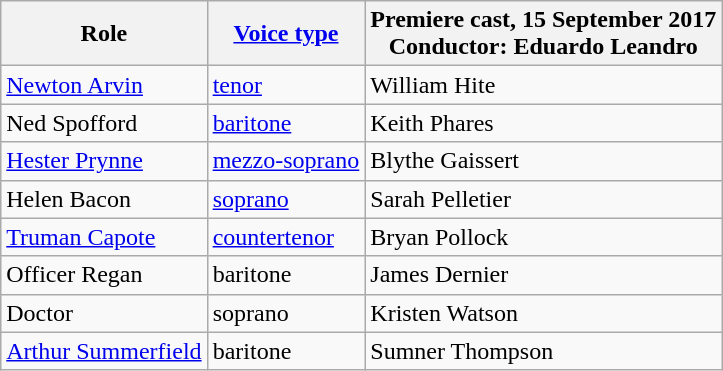<table class="wikitable">
<tr>
<th>Role</th>
<th><a href='#'>Voice type</a></th>
<th>Premiere cast, 15 September 2017<br>Conductor: Eduardo Leandro</th>
</tr>
<tr>
<td><a href='#'>Newton Arvin</a></td>
<td><a href='#'>tenor</a></td>
<td>William Hite</td>
</tr>
<tr>
<td>Ned Spofford</td>
<td><a href='#'>baritone</a></td>
<td>Keith Phares</td>
</tr>
<tr>
<td><a href='#'>Hester Prynne</a></td>
<td><a href='#'>mezzo-soprano</a></td>
<td>Blythe Gaissert</td>
</tr>
<tr>
<td>Helen Bacon</td>
<td><a href='#'>soprano</a></td>
<td>Sarah Pelletier</td>
</tr>
<tr>
<td><a href='#'>Truman Capote</a></td>
<td><a href='#'>countertenor</a></td>
<td>Bryan Pollock</td>
</tr>
<tr>
<td>Officer Regan</td>
<td>baritone</td>
<td>James Dernier</td>
</tr>
<tr>
<td>Doctor</td>
<td>soprano</td>
<td>Kristen Watson</td>
</tr>
<tr>
<td><a href='#'>Arthur Summerfield</a></td>
<td>baritone</td>
<td>Sumner Thompson</td>
</tr>
</table>
